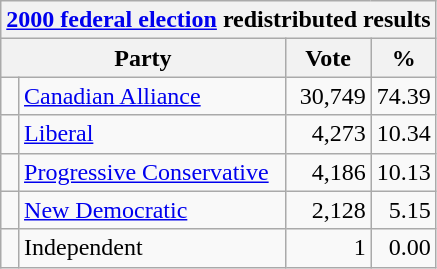<table class="wikitable">
<tr>
<th colspan="4"><a href='#'>2000 federal election</a> redistributed results</th>
</tr>
<tr>
<th bgcolor="#DDDDFF" width="130px" colspan="2">Party</th>
<th bgcolor="#DDDDFF" width="50px">Vote</th>
<th bgcolor="#DDDDFF" width="30px">%</th>
</tr>
<tr>
<td> </td>
<td><a href='#'>Canadian Alliance</a></td>
<td align=right>30,749</td>
<td align=right>74.39</td>
</tr>
<tr>
<td> </td>
<td><a href='#'>Liberal</a></td>
<td align=right>4,273</td>
<td align=right>10.34</td>
</tr>
<tr>
<td> </td>
<td><a href='#'>Progressive Conservative</a></td>
<td align=right>4,186</td>
<td align=right>10.13</td>
</tr>
<tr>
<td> </td>
<td><a href='#'>New Democratic</a></td>
<td align=right>2,128</td>
<td align=right>5.15</td>
</tr>
<tr>
<td> </td>
<td>Independent</td>
<td align=right>1</td>
<td align=right>0.00</td>
</tr>
</table>
